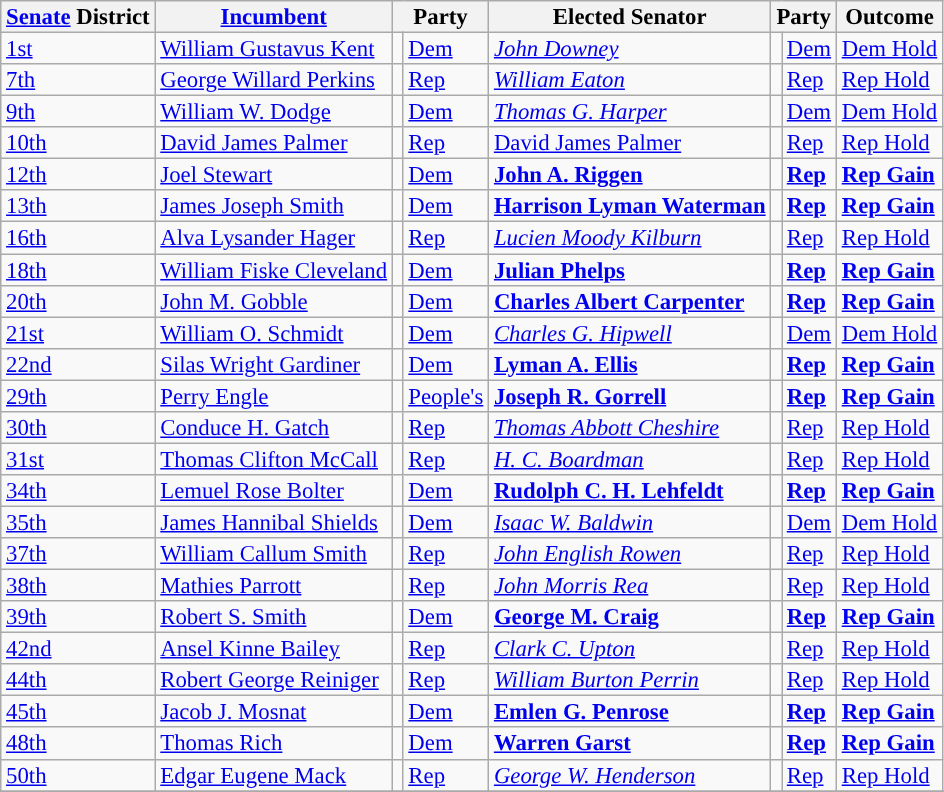<table class="sortable wikitable" style="font-size:95%;line-height:14px;">
<tr>
<th class="sortable"><a href='#'>Senate</a> District</th>
<th class="sortable"><a href='#'>Incumbent</a></th>
<th colspan="2">Party</th>
<th class="sortable">Elected Senator</th>
<th colspan="2">Party</th>
<th class="sortable">Outcome</th>
</tr>
<tr>
<td><a href='#'>1st</a></td>
<td><a href='#'>William Gustavus Kent</a></td>
<td style="background:"></td>
<td><a href='#'>Dem</a></td>
<td><em><a href='#'>John Downey</a></em></td>
<td style="background:"></td>
<td><a href='#'>Dem</a></td>
<td><a href='#'>Dem Hold</a></td>
</tr>
<tr>
<td><a href='#'>7th</a></td>
<td><a href='#'>George Willard Perkins</a></td>
<td style="background:"></td>
<td><a href='#'>Rep</a></td>
<td><em><a href='#'>William Eaton</a></em></td>
<td style="background:"></td>
<td><a href='#'>Rep</a></td>
<td><a href='#'>Rep Hold</a></td>
</tr>
<tr>
<td><a href='#'>9th</a></td>
<td><a href='#'>William W. Dodge</a></td>
<td style="background:"></td>
<td><a href='#'>Dem</a></td>
<td><em><a href='#'>Thomas G. Harper</a></em></td>
<td style="background:"></td>
<td><a href='#'>Dem</a></td>
<td><a href='#'>Dem Hold</a></td>
</tr>
<tr>
<td><a href='#'>10th</a></td>
<td><a href='#'>David James Palmer</a></td>
<td style="background:"></td>
<td><a href='#'>Rep</a></td>
<td><a href='#'>David James Palmer</a></td>
<td style="background:"></td>
<td><a href='#'>Rep</a></td>
<td><a href='#'>Rep Hold</a></td>
</tr>
<tr>
<td><a href='#'>12th</a></td>
<td><a href='#'>Joel Stewart</a></td>
<td style="background:"></td>
<td><a href='#'>Dem</a></td>
<td><strong><a href='#'>John A. Riggen</a></strong></td>
<td style="background:"></td>
<td><strong><a href='#'>Rep</a></strong></td>
<td><strong><a href='#'>Rep Gain</a></strong></td>
</tr>
<tr>
<td><a href='#'>13th</a></td>
<td><a href='#'>James Joseph Smith</a></td>
<td style="background:"></td>
<td><a href='#'>Dem</a></td>
<td><strong><a href='#'>Harrison Lyman Waterman</a></strong></td>
<td style="background:"></td>
<td><strong><a href='#'>Rep</a></strong></td>
<td><strong><a href='#'>Rep Gain</a></strong></td>
</tr>
<tr>
<td><a href='#'>16th</a></td>
<td><a href='#'>Alva Lysander Hager</a></td>
<td style="background:"></td>
<td><a href='#'>Rep</a></td>
<td><em><a href='#'>Lucien Moody Kilburn</a></em></td>
<td style="background:"></td>
<td><a href='#'>Rep</a></td>
<td><a href='#'>Rep Hold</a></td>
</tr>
<tr>
<td><a href='#'>18th</a></td>
<td><a href='#'>William Fiske Cleveland</a></td>
<td style="background:"></td>
<td><a href='#'>Dem</a></td>
<td><strong><a href='#'>Julian Phelps</a></strong></td>
<td style="background:"></td>
<td><strong><a href='#'>Rep</a></strong></td>
<td><strong><a href='#'>Rep Gain</a></strong></td>
</tr>
<tr>
<td><a href='#'>20th</a></td>
<td><a href='#'>John M. Gobble</a></td>
<td style="background:"></td>
<td><a href='#'>Dem</a></td>
<td><strong><a href='#'>Charles Albert Carpenter</a></strong></td>
<td style="background:"></td>
<td><strong><a href='#'>Rep</a></strong></td>
<td><strong><a href='#'>Rep Gain</a></strong></td>
</tr>
<tr>
<td><a href='#'>21st</a></td>
<td><a href='#'>William O. Schmidt</a></td>
<td style="background:"></td>
<td><a href='#'>Dem</a></td>
<td><em><a href='#'>Charles G. Hipwell</a></em></td>
<td style="background:"></td>
<td><a href='#'>Dem</a></td>
<td><a href='#'>Dem Hold</a></td>
</tr>
<tr>
<td><a href='#'>22nd</a></td>
<td><a href='#'>Silas Wright Gardiner</a></td>
<td style="background:"></td>
<td><a href='#'>Dem</a></td>
<td><strong><a href='#'>Lyman A. Ellis</a></strong></td>
<td style="background:"></td>
<td><strong><a href='#'>Rep</a></strong></td>
<td><strong><a href='#'>Rep Gain</a></strong></td>
</tr>
<tr>
<td><a href='#'>29th</a></td>
<td><a href='#'>Perry Engle</a></td>
<td style="background:"></td>
<td><a href='#'>People's</a></td>
<td><strong><a href='#'>Joseph R. Gorrell</a></strong></td>
<td style="background:"></td>
<td><strong><a href='#'>Rep</a></strong></td>
<td><strong><a href='#'>Rep Gain</a></strong></td>
</tr>
<tr>
<td><a href='#'>30th</a></td>
<td><a href='#'>Conduce H. Gatch</a></td>
<td style="background:"></td>
<td><a href='#'>Rep</a></td>
<td><em><a href='#'>Thomas Abbott Cheshire</a></em></td>
<td style="background:"></td>
<td><a href='#'>Rep</a></td>
<td><a href='#'>Rep Hold</a></td>
</tr>
<tr>
<td><a href='#'>31st</a></td>
<td><a href='#'>Thomas Clifton McCall</a></td>
<td style="background:"></td>
<td><a href='#'>Rep</a></td>
<td><em><a href='#'>H. C. Boardman</a></em></td>
<td style="background:"></td>
<td><a href='#'>Rep</a></td>
<td><a href='#'>Rep Hold</a></td>
</tr>
<tr>
<td><a href='#'>34th</a></td>
<td><a href='#'>Lemuel Rose Bolter</a></td>
<td style="background:"></td>
<td><a href='#'>Dem</a></td>
<td><strong><a href='#'>Rudolph C. H. Lehfeldt</a></strong></td>
<td style="background:"></td>
<td><strong><a href='#'>Rep</a></strong></td>
<td><strong><a href='#'>Rep Gain</a></strong></td>
</tr>
<tr>
<td><a href='#'>35th</a></td>
<td><a href='#'>James Hannibal Shields</a></td>
<td style="background:"></td>
<td><a href='#'>Dem</a></td>
<td><em><a href='#'>Isaac W. Baldwin</a></em></td>
<td style="background:"></td>
<td><a href='#'>Dem</a></td>
<td><a href='#'>Dem Hold</a></td>
</tr>
<tr>
<td><a href='#'>37th</a></td>
<td><a href='#'>William Callum Smith</a></td>
<td style="background:"></td>
<td><a href='#'>Rep</a></td>
<td><em><a href='#'>John English Rowen</a></em></td>
<td style="background:"></td>
<td><a href='#'>Rep</a></td>
<td><a href='#'>Rep Hold</a></td>
</tr>
<tr>
<td><a href='#'>38th</a></td>
<td><a href='#'>Mathies Parrott</a></td>
<td style="background:"></td>
<td><a href='#'>Rep</a></td>
<td><em><a href='#'>John Morris Rea</a></em></td>
<td style="background:"></td>
<td><a href='#'>Rep</a></td>
<td><a href='#'>Rep Hold</a></td>
</tr>
<tr>
<td><a href='#'>39th</a></td>
<td><a href='#'>Robert S. Smith</a></td>
<td style="background:"></td>
<td><a href='#'>Dem</a></td>
<td><strong><a href='#'>George M. Craig</a></strong></td>
<td style="background:"></td>
<td><strong><a href='#'>Rep</a></strong></td>
<td><strong><a href='#'>Rep Gain</a></strong></td>
</tr>
<tr>
<td><a href='#'>42nd</a></td>
<td><a href='#'>Ansel Kinne Bailey</a></td>
<td style="background:"></td>
<td><a href='#'>Rep</a></td>
<td><em><a href='#'>Clark C. Upton</a></em></td>
<td style="background:"></td>
<td><a href='#'>Rep</a></td>
<td><a href='#'>Rep Hold</a></td>
</tr>
<tr>
<td><a href='#'>44th</a></td>
<td><a href='#'>Robert George Reiniger</a></td>
<td style="background:"></td>
<td><a href='#'>Rep</a></td>
<td><em><a href='#'>William Burton Perrin</a></em></td>
<td style="background:"></td>
<td><a href='#'>Rep</a></td>
<td><a href='#'>Rep Hold</a></td>
</tr>
<tr>
<td><a href='#'>45th</a></td>
<td><a href='#'>Jacob J. Mosnat</a></td>
<td style="background:"></td>
<td><a href='#'>Dem</a></td>
<td><strong><a href='#'>Emlen G. Penrose</a></strong></td>
<td style="background:"></td>
<td><strong><a href='#'>Rep</a></strong></td>
<td><strong><a href='#'>Rep Gain</a></strong></td>
</tr>
<tr>
<td><a href='#'>48th</a></td>
<td><a href='#'>Thomas Rich</a></td>
<td style="background:"></td>
<td><a href='#'>Dem</a></td>
<td><strong><a href='#'>Warren Garst</a></strong></td>
<td style="background:"></td>
<td><strong><a href='#'>Rep</a></strong></td>
<td><strong><a href='#'>Rep Gain</a></strong></td>
</tr>
<tr>
<td><a href='#'>50th</a></td>
<td><a href='#'>Edgar Eugene Mack</a></td>
<td style="background:"></td>
<td><a href='#'>Rep</a></td>
<td><em><a href='#'>George W. Henderson</a></em></td>
<td style="background:"></td>
<td><a href='#'>Rep</a></td>
<td><a href='#'>Rep Hold</a></td>
</tr>
<tr>
</tr>
</table>
